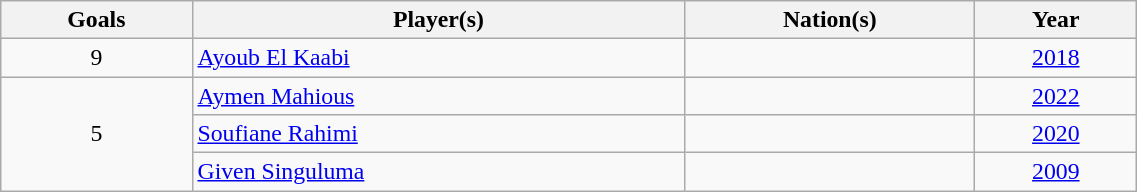<table class="wikitable" style="text-align:center; font-size:99%;" width="60%">
<tr>
<th>Goals</th>
<th>Player(s)</th>
<th>Nation(s)</th>
<th>Year</th>
</tr>
<tr>
<td align="center">9</td>
<td align="left"><a href='#'>Ayoub El Kaabi</a></td>
<td align="left"></td>
<td><a href='#'>2018</a></td>
</tr>
<tr>
<td rowspan="3">5</td>
<td align="left"><a href='#'>Aymen Mahious</a></td>
<td align="left"></td>
<td><a href='#'>2022</a></td>
</tr>
<tr>
<td align="left"><a href='#'>Soufiane Rahimi</a></td>
<td align="left"></td>
<td><a href='#'>2020</a></td>
</tr>
<tr>
<td align="left"><a href='#'>Given Singuluma</a></td>
<td align="left"></td>
<td><a href='#'>2009</a></td>
</tr>
</table>
